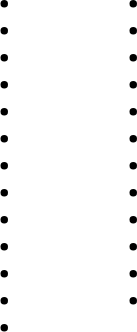<table>
<tr>
<td style="vertical-align:top; width:25%;"><br><ul><li></li><li></li><li></li><li></li><li></li><li></li><li></li><li></li><li></li><li></li><li></li><li></li><li></li></ul></td>
<td style="vertical-align:top; width:25%;"><br><ul><li></li><li></li><li></li><li></li><li></li><li></li><li></li><li></li><li></li><li></li><li></li><li></li></ul></td>
</tr>
</table>
